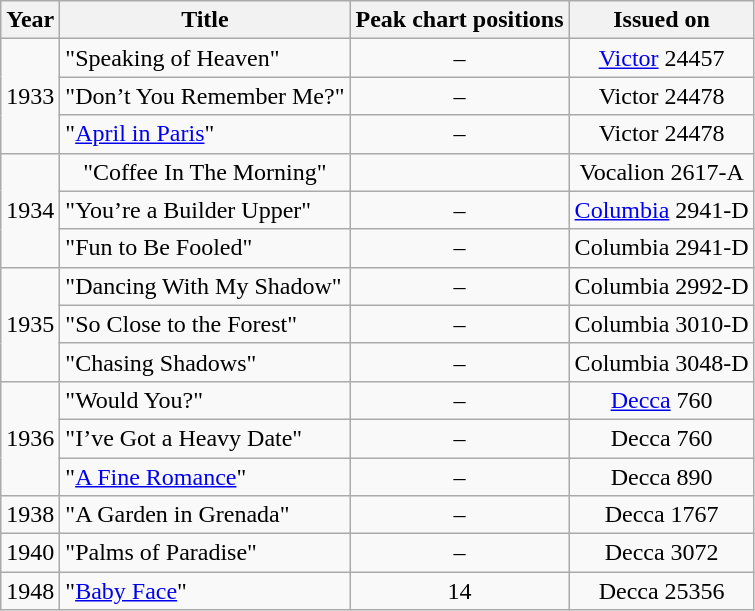<table class="wikitable" style=text-align:center;>
<tr>
<th scope=col>Year</th>
<th scope=col>Title</th>
<th scope=col>Peak chart positions</th>
<th scope=col>Issued on</th>
</tr>
<tr>
<td rowspan="3">1933</td>
<td align=left>"Speaking of Heaven"</td>
<td>–</td>
<td><a href='#'>Victor</a> 24457</td>
</tr>
<tr>
<td align=left>"Don’t You Remember Me?"</td>
<td>–</td>
<td>Victor 24478 </td>
</tr>
<tr>
<td align=left>"<a href='#'>April in Paris</a>"</td>
<td>–</td>
<td>Victor 24478</td>
</tr>
<tr>
<td rowspan="3">1934</td>
<td>"Coffee In The Morning"</td>
<td></td>
<td>Vocalion 2617-A</td>
</tr>
<tr>
<td align="left">"You’re a Builder Upper"</td>
<td>–</td>
<td><a href='#'>Columbia</a> 2941-D</td>
</tr>
<tr>
<td align=left>"Fun to Be Fooled"</td>
<td>–</td>
<td>Columbia 2941-D</td>
</tr>
<tr>
<td rowspan="3">1935</td>
<td align=left>"Dancing With My Shadow"</td>
<td>–</td>
<td>Columbia 2992-D</td>
</tr>
<tr>
<td align=left>"So Close to the Forest"</td>
<td>–</td>
<td>Columbia 3010-D</td>
</tr>
<tr>
<td align=left>"Chasing Shadows"</td>
<td>–</td>
<td>Columbia 3048-D</td>
</tr>
<tr>
<td rowspan="3">1936</td>
<td align=left>"Would You?"</td>
<td>–</td>
<td><a href='#'>Decca</a> 760</td>
</tr>
<tr>
<td align=left>"I’ve Got a Heavy Date"</td>
<td>–</td>
<td>Decca 760</td>
</tr>
<tr>
<td align=left>"<a href='#'>A Fine Romance</a>"</td>
<td>–</td>
<td>Decca 890</td>
</tr>
<tr>
<td rowspan="1">1938</td>
<td align=left>"A Garden in Grenada"</td>
<td>–</td>
<td>Decca 1767</td>
</tr>
<tr>
<td rowspan="1">1940</td>
<td align=left>"Palms of Paradise"</td>
<td>–</td>
<td>Decca 3072</td>
</tr>
<tr>
<td rowspan="1">1948</td>
<td align=left>"<a href='#'>Baby Face</a>"</td>
<td>14</td>
<td>Decca 25356</td>
</tr>
</table>
